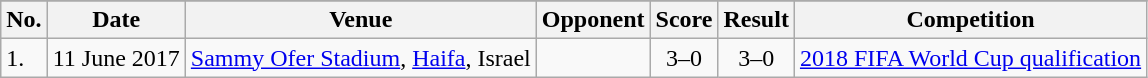<table class="wikitable sortable">
<tr>
</tr>
<tr>
<th>No.</th>
<th>Date</th>
<th>Venue</th>
<th>Opponent</th>
<th>Score</th>
<th>Result</th>
<th>Competition</th>
</tr>
<tr>
<td>1.</td>
<td>11 June 2017</td>
<td><a href='#'>Sammy Ofer Stadium</a>, <a href='#'>Haifa</a>, Israel</td>
<td></td>
<td align=center>3–0</td>
<td align="center">3–0</td>
<td><a href='#'>2018 FIFA World Cup qualification</a></td>
</tr>
</table>
